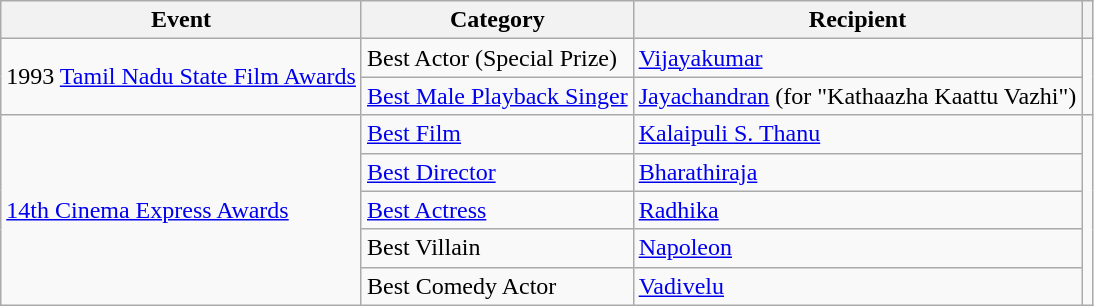<table class="wikitable">
<tr>
<th>Event</th>
<th>Category</th>
<th>Recipient</th>
<th></th>
</tr>
<tr>
<td rowspan="2">1993 <a href='#'>Tamil Nadu State Film Awards</a></td>
<td>Best Actor (Special Prize)</td>
<td><a href='#'>Vijayakumar</a></td>
<td rowspan="2" style="text-align: center;"><br><br></td>
</tr>
<tr>
<td><a href='#'>Best Male Playback Singer</a></td>
<td><a href='#'>Jayachandran</a> (for "Kathaazha Kaattu Vazhi")</td>
</tr>
<tr>
<td rowspan="5"><a href='#'>14th Cinema Express Awards</a></td>
<td><a href='#'>Best Film</a></td>
<td><a href='#'>Kalaipuli S. Thanu</a></td>
<td rowspan="5" style="text-align: center;"></td>
</tr>
<tr>
<td><a href='#'>Best Director</a></td>
<td><a href='#'>Bharathiraja</a></td>
</tr>
<tr>
<td><a href='#'>Best Actress</a></td>
<td><a href='#'>Radhika</a></td>
</tr>
<tr>
<td>Best Villain</td>
<td><a href='#'>Napoleon</a></td>
</tr>
<tr>
<td>Best Comedy Actor</td>
<td><a href='#'>Vadivelu</a></td>
</tr>
</table>
